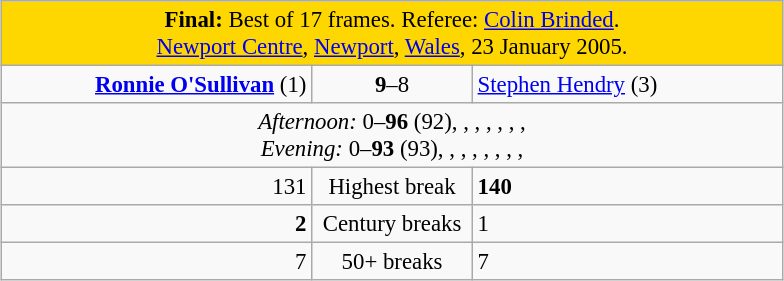<table class="wikitable" style="font-size: 95%; margin: 1em auto 1em auto;">
<tr>
<td colspan="3" align="center" bgcolor="#ffd700"><strong>Final:</strong> Best of 17 frames. Referee: <a href='#'>Colin Brinded</a>.<br><a href='#'>Newport Centre</a>, <a href='#'>Newport</a>, <a href='#'>Wales</a>, 23 January 2005.</td>
</tr>
<tr>
<td width="200" align="right"><strong><a href='#'>Ronnie O'Sullivan</a></strong> (1)<br></td>
<td width="100" align="center"><strong>9</strong>–8</td>
<td width="200"><a href='#'>Stephen Hendry</a> (3)<br></td>
</tr>
<tr>
<td colspan="3" align="center" style="font-size: 100%"><em>Afternoon:</em> 0–<strong>96</strong> (92), , , , , , ,  <br><em>Evening:</em> 0–<strong>93</strong> (93), , , , , , , , </td>
</tr>
<tr>
<td align="right">131</td>
<td align="center">Highest break</td>
<td><strong>140</strong></td>
</tr>
<tr>
<td align="right"><strong>2</strong></td>
<td align="center">Century breaks</td>
<td>1</td>
</tr>
<tr>
<td align="right">7</td>
<td align="center">50+ breaks</td>
<td>7</td>
</tr>
</table>
